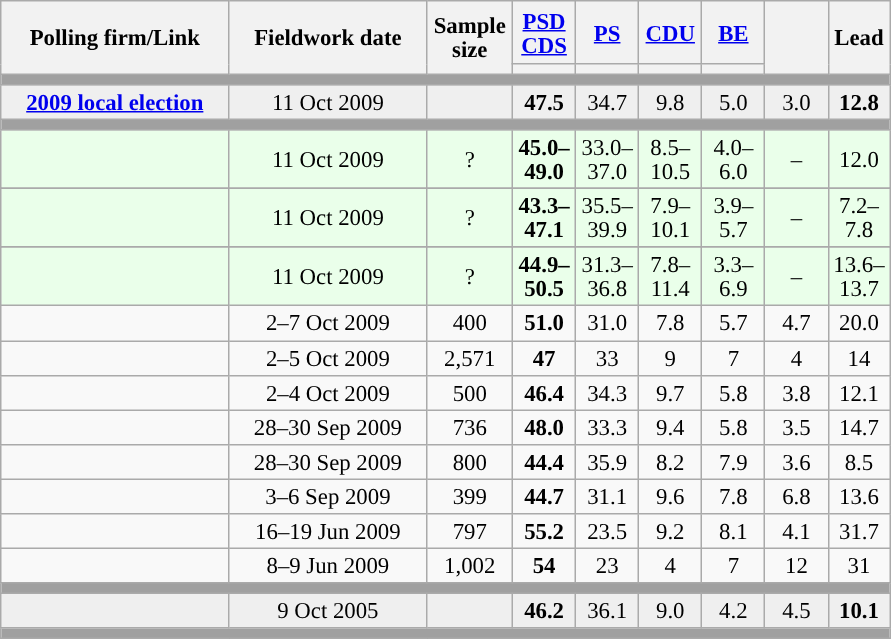<table class="wikitable collapsible sortable" style="text-align:center; font-size:95%; line-height:16px;">
<tr style="height:42px;">
<th style="width:145px;" rowspan="2">Polling firm/Link</th>
<th style="width:125px;" rowspan="2">Fieldwork date</th>
<th class="unsortable" style="width:50px;" rowspan="2">Sample size</th>
<th class="unsortable" style="width:35px;"><a href='#'>PSD</a><br><a href='#'>CDS</a></th>
<th class="unsortable" style="width:35px;"><a href='#'>PS</a></th>
<th class="unsortable" style="width:35px;"><a href='#'>CDU</a></th>
<th class="unsortable" style="width:35px;"><a href='#'>BE</a></th>
<th class="unsortable" style="width:35px;" rowspan="2"></th>
<th class="unsortable" style="width:30px;" rowspan="2">Lead</th>
</tr>
<tr>
<th class="unsortable" style="color:inherit;background:"></th>
<th class="unsortable" style="color:inherit;background:"></th>
<th class="unsortable" style="color:inherit;background:"></th>
<th class="unsortable" style="color:inherit;background:"></th>
</tr>
<tr>
<td colspan="13" style="background:#A0A0A0"></td>
</tr>
<tr style="background:#EFEFEF;">
<td><strong><a href='#'>2009 local election</a></strong></td>
<td data-sort-value="2019-10-06">11 Oct 2009</td>
<td></td>
<td><strong>47.5</strong><br></td>
<td>34.7<br></td>
<td>9.8<br></td>
<td>5.0<br></td>
<td>3.0<br></td>
<td style="background:"><strong>12.8</strong></td>
</tr>
<tr>
<td colspan="13" style="background:#A0A0A0"></td>
</tr>
<tr style="background:#EAFFEA"|>
<td></td>
<td data-sort-value="2019-10-06">11 Oct 2009</td>
<td>?</td>
<td align="center" ><strong>45.0–49.0</strong><br></td>
<td align="center">33.0–37.0<br></td>
<td align="center">8.5–10.5<br></td>
<td align="center">4.0–6.0<br></td>
<td>–</td>
<td style="background:">12.0</td>
</tr>
<tr>
</tr>
<tr style="background:#EAFFEA"|>
<td></td>
<td data-sort-value="2019-10-06">11 Oct 2009</td>
<td>?</td>
<td align="center" ><strong>43.3–<br>47.1</strong><br></td>
<td align="center">35.5–<br>39.9<br></td>
<td align="center">7.9–<br>10.1<br></td>
<td align="center">3.9–<br>5.7<br></td>
<td>–</td>
<td style="background:">7.2–<br>7.8</td>
</tr>
<tr>
</tr>
<tr style="background:#EAFFEA"|>
<td></td>
<td data-sort-value="2019-10-06">11 Oct 2009</td>
<td>?</td>
<td align="center" ><strong>44.9–<br>50.5</strong></td>
<td align="center">31.3–<br>36.8</td>
<td align="center">7.8–<br>11.4</td>
<td align="center">3.3–<br>6.9</td>
<td>–</td>
<td style="background:">13.6–<br>13.7</td>
</tr>
<tr>
<td align="center"></td>
<td align="center">2–7 Oct 2009</td>
<td>400</td>
<td align="center" ><strong>51.0</strong></td>
<td align="center">31.0</td>
<td align="center">7.8</td>
<td align="center">5.7</td>
<td align="center">4.7</td>
<td style="background:">20.0</td>
</tr>
<tr>
<td align="center"></td>
<td align="center">2–5 Oct 2009</td>
<td>2,571</td>
<td align="center" ><strong>47</strong></td>
<td align="center">33</td>
<td align="center">9</td>
<td align="center">7</td>
<td align="center">4</td>
<td style="background:">14</td>
</tr>
<tr>
<td align="center"></td>
<td align="center">2–4 Oct 2009</td>
<td>500</td>
<td align="center" ><strong>46.4</strong></td>
<td align="center">34.3</td>
<td align="center">9.7</td>
<td align="center">5.8</td>
<td align="center">3.8</td>
<td style="background:">12.1</td>
</tr>
<tr>
<td align="center"></td>
<td align="center">28–30 Sep 2009</td>
<td>736</td>
<td align="center" ><strong>48.0</strong></td>
<td align="center">33.3</td>
<td align="center">9.4</td>
<td align="center">5.8</td>
<td align="center">3.5</td>
<td style="background:">14.7</td>
</tr>
<tr>
<td align="center"></td>
<td align="center">28–30 Sep 2009</td>
<td>800</td>
<td align="center" ><strong>44.4</strong></td>
<td align="center">35.9</td>
<td align="center">8.2</td>
<td align="center">7.9</td>
<td align="center">3.6</td>
<td style="background:">8.5</td>
</tr>
<tr>
<td align="center"></td>
<td align="center">3–6 Sep 2009</td>
<td>399</td>
<td align="center" ><strong>44.7</strong></td>
<td align="center">31.1</td>
<td align="center">9.6</td>
<td align="center">7.8</td>
<td align="center">6.8</td>
<td style="background:">13.6</td>
</tr>
<tr>
<td align="center"></td>
<td align="center">16–19 Jun 2009</td>
<td>797</td>
<td align="center" ><strong>55.2</strong></td>
<td align="center">23.5</td>
<td align="center">9.2</td>
<td align="center">8.1</td>
<td align="center">4.1</td>
<td style="background:">31.7</td>
</tr>
<tr>
<td align="center"></td>
<td align="center">8–9 Jun 2009</td>
<td>1,002</td>
<td align="center" ><strong>54</strong></td>
<td align="center">23</td>
<td align="center">4</td>
<td align="center">7</td>
<td align="center">12</td>
<td style="background:">31</td>
</tr>
<tr>
<td colspan="13" style="background:#A0A0A0"></td>
</tr>
<tr style="background:#EFEFEF;">
<td><strong></strong></td>
<td data-sort-value="2019-10-06">9 Oct 2005</td>
<td></td>
<td><strong>46.2</strong><br></td>
<td>36.1<br></td>
<td>9.0<br></td>
<td>4.2<br></td>
<td>4.5<br></td>
<td style="background:"><strong>10.1</strong></td>
</tr>
<tr>
<td colspan="13" style="background:#A0A0A0"></td>
</tr>
</table>
